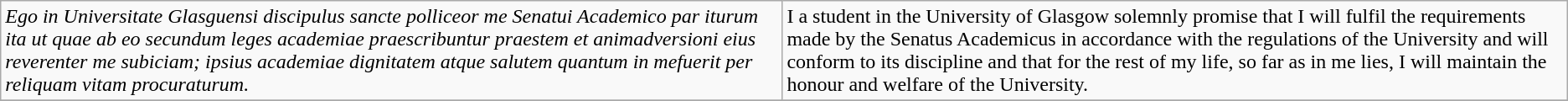<table class="wikitable">
<tr>
<td><em>Ego in Universitate Glasguensi discipulus sancte polliceor me Senatui Academico par iturum ita ut quae ab eo secundum leges academiae praescribuntur praestem et animadversioni eius reverenter me subiciam; ipsius academiae dignitatem atque salutem quantum in mefuerit per reliquam vitam procuraturum.</em></td>
<td>I a student in the University of Glasgow solemnly promise that I will fulfil the requirements made by the Senatus Academicus in accordance with the regulations of the University and will conform to its discipline and that for the rest of my life, so far as in me lies, I will maintain the honour and welfare of the University.</td>
</tr>
<tr>
</tr>
</table>
